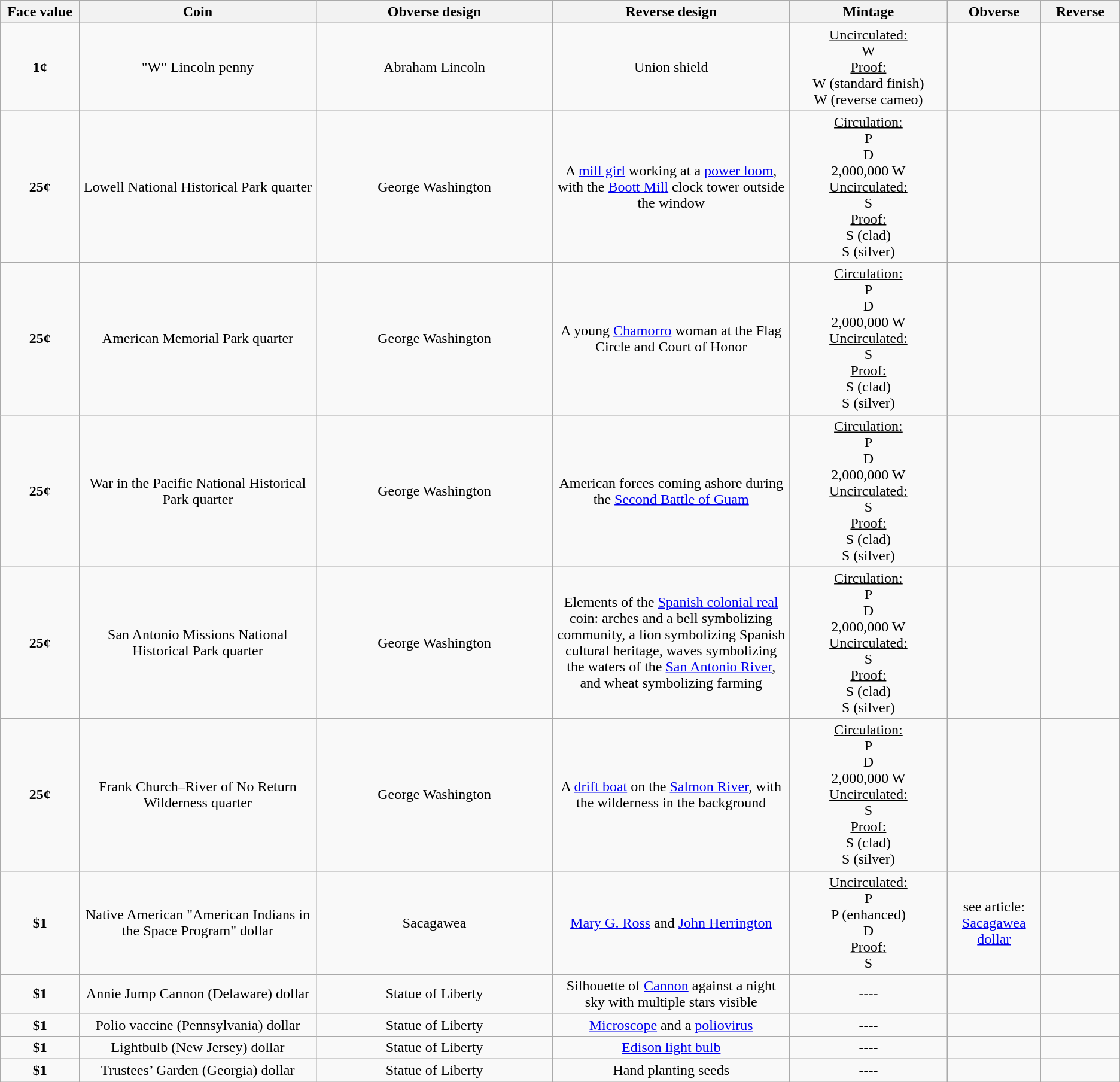<table class="wikitable">
<tr>
<th width="5%">Face value</th>
<th width="15%">Coin</th>
<th width="15%">Obverse design</th>
<th width="15%">Reverse design</th>
<th width="10%">Mintage</th>
<th width="5%">Obverse</th>
<th width="5%">Reverse</th>
</tr>
<tr>
<td align="center"><strong>1¢</strong></td>
<td align="center">"W" Lincoln penny </td>
<td align="center">Abraham Lincoln</td>
<td align="center">Union shield</td>
<td align="center"><u>Uncirculated:</u><br> W<br><u>Proof:</u><br> W (standard finish)<br> W (reverse cameo)</td>
<td></td>
<td></td>
</tr>
<tr>
<td align="center"><strong>25¢</strong></td>
<td align="center">Lowell National Historical Park quarter</td>
<td align="center">George Washington</td>
<td align="center">A <a href='#'>mill girl</a> working at a <a href='#'>power loom</a>, with the <a href='#'>Boott Mill</a> clock tower outside the window</td>
<td align="center"><u>Circulation:</u><br> P<br> D<br>2,000,000 W<br><u>Uncirculated:</u><br> S<br><u>Proof:</u><br> S (clad)<br> S (silver)</td>
<td></td>
<td></td>
</tr>
<tr>
<td align="center"><strong>25¢</strong></td>
<td align="center">American Memorial Park quarter</td>
<td align="center">George Washington</td>
<td align="center">A young <a href='#'>Chamorro</a> woman at the Flag Circle and Court of Honor</td>
<td align="center"><u>Circulation:</u><br> P<br> D<br>2,000,000 W<br><u>Uncirculated:</u><br> S<br><u>Proof:</u><br> S (clad)<br> S (silver)</td>
<td></td>
<td></td>
</tr>
<tr>
<td align="center"><strong>25¢</strong></td>
<td align="center">War in the Pacific National Historical Park quarter</td>
<td align="center">George Washington</td>
<td align="center">American forces coming ashore during the <a href='#'>Second Battle of Guam</a></td>
<td align="center"><u>Circulation:</u><br> P<br> D<br>2,000,000 W<br><u>Uncirculated:</u><br> S<br><u>Proof:</u><br> S (clad)<br> S (silver)</td>
<td></td>
<td></td>
</tr>
<tr>
<td align="center"><strong>25¢</strong></td>
<td align="center">San Antonio Missions National Historical Park quarter</td>
<td align="center">George Washington</td>
<td align="center">Elements of the <a href='#'>Spanish colonial real</a> coin: arches and a bell symbolizing community, a lion symbolizing Spanish cultural heritage, waves symbolizing the waters of the <a href='#'>San Antonio River</a>, and wheat symbolizing farming</td>
<td align="center"><u>Circulation:</u><br> P<br> D<br>2,000,000 W<br><u>Uncirculated:</u><br> S<br><u>Proof:</u><br> S (clad)<br> S (silver)</td>
<td></td>
<td></td>
</tr>
<tr>
<td align="center"><strong>25¢</strong></td>
<td align="center">Frank Church–River of No Return Wilderness quarter</td>
<td align="center">George Washington</td>
<td align="center">A <a href='#'>drift boat</a> on the <a href='#'>Salmon River</a>, with the wilderness in the background</td>
<td align="center"><u>Circulation:</u><br> P<br> D<br>2,000,000 W<br><u>Uncirculated:</u><br> S<br><u>Proof:</u><br> S (clad)<br> S (silver)</td>
<td></td>
<td></td>
</tr>
<tr>
<td align="center"><strong>$1</strong></td>
<td align="center">Native American "American Indians in the Space Program" dollar </td>
<td align="center">Sacagawea</td>
<td align="center"><a href='#'>Mary G. Ross</a> and <a href='#'>John Herrington</a></td>
<td align="center"><u>Uncirculated:</u><br> P<br> P (enhanced)<br> D<br><u>Proof:</u><br> S</td>
<td align="center">see article: <a href='#'>Sacagawea dollar</a></td>
<td></td>
</tr>
<tr>
<td align="center"><strong>$1</strong></td>
<td align="center">Annie Jump Cannon (Delaware) dollar </td>
<td align="center">Statue of Liberty</td>
<td align="center">Silhouette of <a href='#'>Cannon</a> against a night sky with multiple stars visible</td>
<td align="center">----</td>
<td></td>
<td></td>
</tr>
<tr>
<td align="center"><strong>$1</strong></td>
<td align="center">Polio vaccine (Pennsylvania) dollar </td>
<td align="center">Statue of Liberty</td>
<td align="center"><a href='#'>Microscope</a> and a <a href='#'>poliovirus</a></td>
<td align="center">----</td>
<td></td>
<td></td>
</tr>
<tr>
<td align="center"><strong>$1</strong></td>
<td align="center">Lightbulb (New Jersey) dollar </td>
<td align="center">Statue of Liberty</td>
<td align="center"><a href='#'>Edison light bulb</a></td>
<td align="center">----</td>
<td></td>
<td></td>
</tr>
<tr>
<td align="center"><strong>$1</strong></td>
<td align="center">Trustees’ Garden (Georgia) dollar </td>
<td align="center">Statue of Liberty</td>
<td align="center">Hand planting seeds</td>
<td align="center">----</td>
<td></td>
<td></td>
</tr>
</table>
